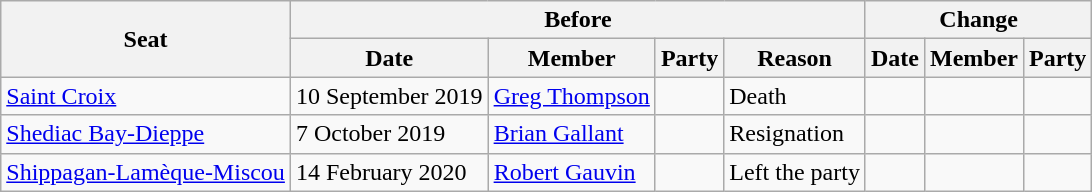<table class="wikitable" style="border: none;">
<tr>
<th rowspan="2">Seat</th>
<th colspan="4">Before</th>
<th colspan="3">Change</th>
</tr>
<tr>
<th>Date</th>
<th>Member</th>
<th>Party</th>
<th>Reason</th>
<th>Date</th>
<th>Member</th>
<th>Party</th>
</tr>
<tr>
<td><a href='#'>Saint Croix</a></td>
<td>10 September 2019</td>
<td><a href='#'>Greg Thompson</a></td>
<td></td>
<td>Death</td>
<td></td>
<td></td>
<td></td>
</tr>
<tr>
<td><a href='#'>Shediac Bay-Dieppe</a></td>
<td>7 October 2019</td>
<td><a href='#'>Brian Gallant</a></td>
<td></td>
<td>Resignation</td>
<td></td>
<td></td>
<td></td>
</tr>
<tr>
<td><a href='#'>Shippagan-Lamèque-Miscou</a></td>
<td>14 February 2020</td>
<td><a href='#'>Robert Gauvin</a></td>
<td></td>
<td>Left the party</td>
<td></td>
<td></td>
<td></td>
</tr>
</table>
